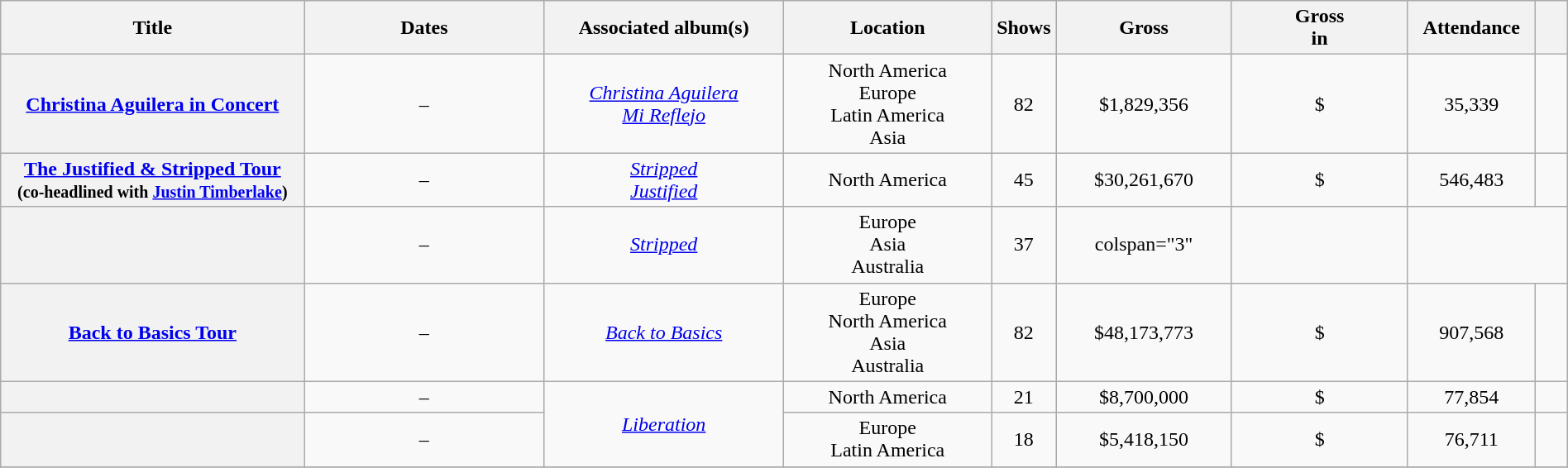<table class="wikitable sortable plainrowheaders" style="text-align:center;" width="100%">
<tr>
<th scope="col" width="19%">Title</th>
<th scope="col" width="15%">Dates</th>
<th scope="col" width="15%">Associated album(s)</th>
<th scope="col" width="13%">Location</th>
<th scope="col" width="4%">Shows</th>
<th scope="col" width="11%">Gross</th>
<th scope="col" width="11%">Gross <br>in </th>
<th scope="col" width="8%">Attendance</th>
<th class="unsortable" scope="col" width="2%"></th>
</tr>
<tr>
<th scope="row"><a href='#'>Christina Aguilera in Concert</a></th>
<td>–<br></td>
<td><em><a href='#'>Christina Aguilera</a></em><br><em><a href='#'>Mi Reflejo</a></em></td>
<td>North America<br>Europe<br>Latin America<br>Asia</td>
<td>82</td>
<td>$1,829,356</td>
<td>$</td>
<td>35,339</td>
<td></td>
</tr>
<tr>
<th scope="row"><a href='#'>The Justified & Stripped Tour</a><br><small>(co-headlined with <a href='#'>Justin Timberlake</a>)</small></th>
<td>–<br></td>
<td><em><a href='#'>Stripped</a></em><br><em><a href='#'>Justified</a></em></td>
<td>North America</td>
<td>45</td>
<td>$30,261,670</td>
<td>$</td>
<td>546,483</td>
<td></td>
</tr>
<tr>
<th scope="row"></th>
<td>–<br></td>
<td><em><a href='#'>Stripped</a></em></td>
<td>Europe<br>Asia<br>Australia</td>
<td>37</td>
<td>colspan="3" </td>
<td></td>
</tr>
<tr>
<th scope="row"><a href='#'>Back to Basics Tour</a></th>
<td>–<br></td>
<td><em><a href='#'>Back to Basics</a></em></td>
<td>Europe<br>North America<br>Asia<br>Australia</td>
<td>82</td>
<td>$48,173,773</td>
<td>$</td>
<td>907,568</td>
<td></td>
</tr>
<tr>
<th scope="row"></th>
<td>–<br></td>
<td rowspan="2"><em><a href='#'>Liberation</a></em></td>
<td>North America</td>
<td>21</td>
<td>$8,700,000</td>
<td>$</td>
<td>77,854</td>
<td></td>
</tr>
<tr>
<th scope="row"></th>
<td>–<br></td>
<td>Europe<br>Latin America</td>
<td>18</td>
<td>$5,418,150</td>
<td>$</td>
<td>76,711</td>
<td></td>
</tr>
<tr>
</tr>
</table>
